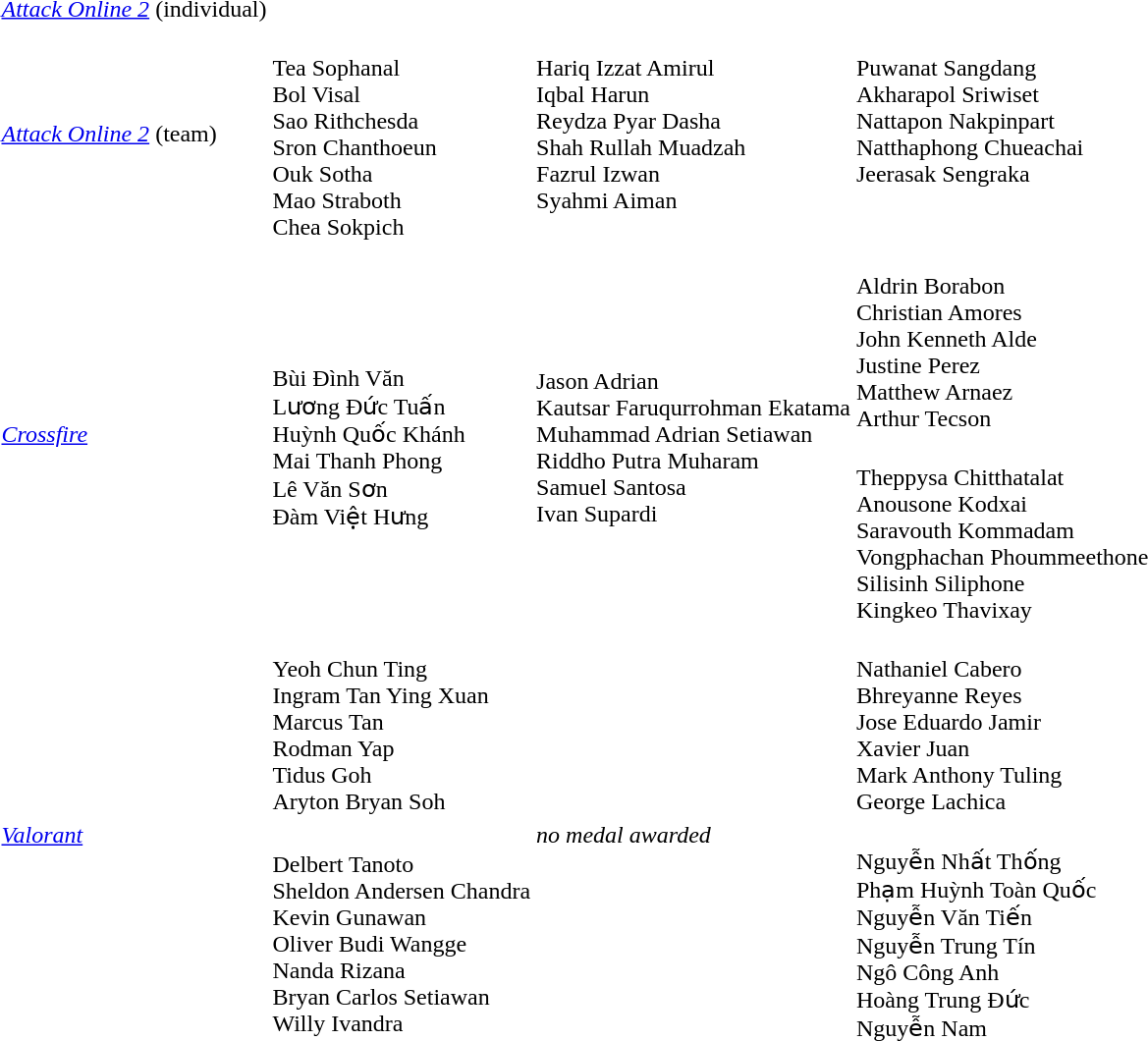<table>
<tr>
<td><em><a href='#'>Attack Online 2</a></em> (individual)<br></td>
<td></td>
<td></td>
<td></td>
</tr>
<tr>
<td><em><a href='#'>Attack Online 2</a></em> (team)<br></td>
<td><br>Tea Sophanal<br>Bol Visal<br>Sao Rithchesda<br>Sron Chanthoeun<br>Ouk Sotha<br>Mao Straboth<br>Chea Sokpich</td>
<td valign=top><br>Hariq Izzat Amirul<br>Iqbal Harun<br>Reydza Pyar Dasha<br>Shah Rullah Muadzah<br>Fazrul Izwan<br>Syahmi Aiman</td>
<td valign=top><br>Puwanat Sangdang<br>Akharapol Sriwiset<br>Nattapon Nakpinpart<br>Natthaphong Chueachai<br>Jeerasak Sengraka</td>
</tr>
<tr>
<td rowspan=2><em><a href='#'>Crossfire</a></em><br></td>
<td rowspan=2><br>Bùi Đình Văn<br>Lương Đức Tuấn<br>Huỳnh Quốc Khánh<br>Mai Thanh Phong<br>Lê Văn Sơn<br>Đàm Việt Hưng</td>
<td rowspan=2 nowrap><br>Jason Adrian<br>Kautsar Faruqurrohman Ekatama<br>Muhammad Adrian Setiawan<br>Riddho Putra Muharam<br>Samuel Santosa<br>Ivan Supardi</td>
<td nowrap><br>Aldrin Borabon<br>Christian Amores<br>John Kenneth Alde<br>Justine Perez<br>Matthew Arnaez<br>Arthur Tecson</td>
</tr>
<tr>
<td nowrap><br>Theppysa Chitthatalat<br>Anousone Kodxai<br>Saravouth Kommadam<br>Vongphachan Phoummeethone<br>Silisinh Siliphone<br>Kingkeo Thavixay</td>
</tr>
<tr>
<td rowspan=2><em><a href='#'>Valorant</a></em><br></td>
<td nowrap><br>Yeoh Chun Ting<br>Ingram Tan Ying Xuan<br>Marcus Tan<br>Rodman Yap<br>Tidus Goh<br>Aryton Bryan Soh</td>
<td rowspan=2><em>no medal awarded</em></td>
<td nowrap><br>Nathaniel Cabero<br>Bhreyanne Reyes<br>Jose Eduardo Jamir<br>Xavier Juan<br>Mark Anthony Tuling<br>George Lachica</td>
</tr>
<tr>
<td nowrap><br>Delbert Tanoto<br>Sheldon Andersen Chandra<br>Kevin Gunawan<br>Oliver Budi Wangge<br>Nanda Rizana<br>Bryan Carlos Setiawan<br>Willy Ivandra</td>
<td nowrap><br>Nguyễn Nhất Thống<br>Phạm Huỳnh Toàn Quốc<br>Nguyễn Văn Tiến<br>Nguyễn Trung Tín<br>Ngô Công Anh<br>Hoàng Trung Đức<br>Nguyễn Nam</td>
</tr>
</table>
